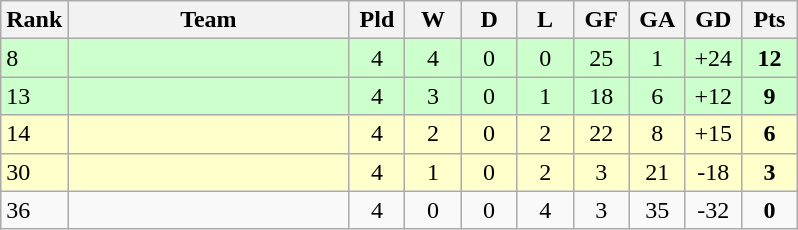<table class=wikitable style="text-align:center">
<tr>
<th width="20">Rank</th>
<th width="180">Team</th>
<th width="30">Pld</th>
<th width="30">W</th>
<th width="30">D</th>
<th width="30">L</th>
<th width="30">GF</th>
<th width="30">GA</th>
<th width="30">GD</th>
<th width="30">Pts</th>
</tr>
<tr bgcolor=ccffcc>
<td align=left>8</td>
<td align=left></td>
<td>4</td>
<td>4</td>
<td>0</td>
<td>0</td>
<td>25</td>
<td>1</td>
<td>+24</td>
<td><strong>12</strong></td>
</tr>
<tr bgcolor=ccffcc>
<td align=left>13</td>
<td align=left></td>
<td>4</td>
<td>3</td>
<td>0</td>
<td>1</td>
<td>18</td>
<td>6</td>
<td>+12</td>
<td><strong>9</strong></td>
</tr>
<tr bgcolor="#ffffcc">
<td align=left>14</td>
<td align=left></td>
<td>4</td>
<td>2</td>
<td>0</td>
<td>2</td>
<td>22</td>
<td>8</td>
<td>+15</td>
<td><strong>6</strong></td>
</tr>
<tr bgcolor="#ffffcc">
<td align=left>30</td>
<td align=left></td>
<td>4</td>
<td>1</td>
<td>0</td>
<td>2</td>
<td>3</td>
<td>21</td>
<td>-18</td>
<td><strong>3</strong></td>
</tr>
<tr>
<td align=left>36</td>
<td align=left></td>
<td>4</td>
<td>0</td>
<td>0</td>
<td>4</td>
<td>3</td>
<td>35</td>
<td>-32</td>
<td><strong>0</strong></td>
</tr>
</table>
